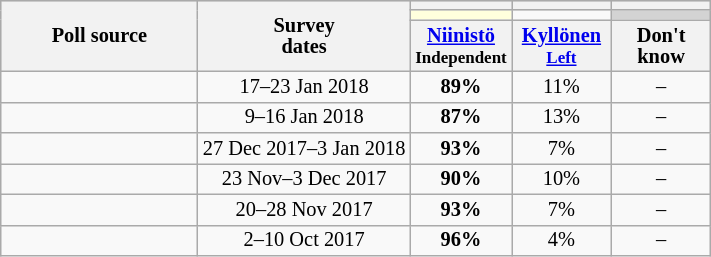<table class="wikitable" style="text-align:center;font-size:85%;line-height:14px;">
<tr bgcolor=lightgray>
<th rowspan="3" style="width:125px;">Poll source</th>
<th rowspan="3">Survey<br>dates</th>
<th style="width:60px;"></th>
<th style="width:60px;"></th>
<th style="width:60px;"></th>
</tr>
<tr>
<td bgcolor=#FFFFDD></td>
<td bgcolor=></td>
<td bgcolor=lightgray></td>
</tr>
<tr>
<th><a href='#'>Niinistö</a><br><small>Independent</small></th>
<th><a href='#'>Kyllönen</a><br><small><a href='#'>Left</a></small></th>
<th>Don't know</th>
</tr>
<tr>
<td></td>
<td>17–23 Jan 2018</td>
<td><strong>89%</strong></td>
<td>11%</td>
<td>–</td>
</tr>
<tr>
<td></td>
<td>9–16 Jan 2018</td>
<td><strong>87%</strong></td>
<td>13%</td>
<td>–</td>
</tr>
<tr>
<td></td>
<td>27 Dec 2017–3 Jan 2018</td>
<td><strong>93%</strong></td>
<td>7%</td>
<td>–</td>
</tr>
<tr>
<td></td>
<td>23 Nov–3 Dec 2017</td>
<td><strong>90%</strong></td>
<td>10%</td>
<td>–</td>
</tr>
<tr>
<td></td>
<td>20–28 Nov 2017</td>
<td><strong>93%</strong></td>
<td>7%</td>
<td>–</td>
</tr>
<tr>
<td></td>
<td>2–10 Oct 2017</td>
<td><strong>96%</strong></td>
<td>4%</td>
<td>–</td>
</tr>
</table>
